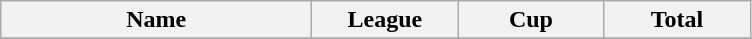<table class="wikitable sortable" style="text-align: center;">
<tr>
<th class="unsortable" width=200>Name</th>
<th width=90>League</th>
<th width=90>Cup</th>
<th width=90><strong>Total</strong></th>
</tr>
<tr>
</tr>
</table>
